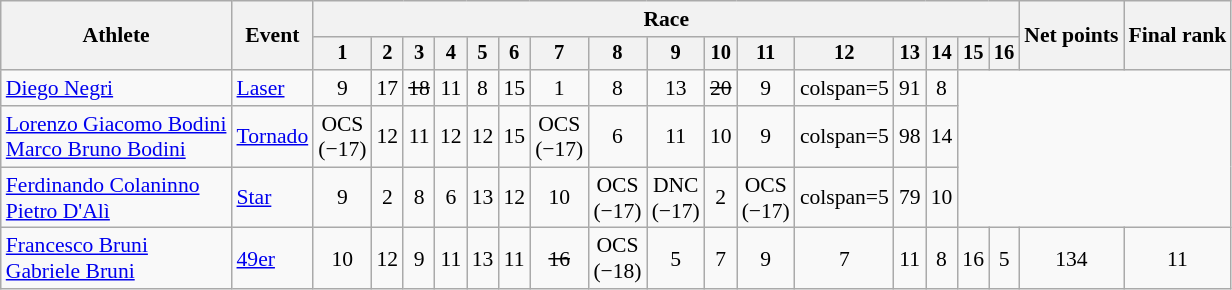<table class="wikitable" style="font-size:90%">
<tr>
<th rowspan=2>Athlete</th>
<th rowspan=2>Event</th>
<th colspan=16>Race</th>
<th rowspan=2>Net points</th>
<th rowspan=2>Final rank</th>
</tr>
<tr style="font-size:95%">
<th>1</th>
<th>2</th>
<th>3</th>
<th>4</th>
<th>5</th>
<th>6</th>
<th>7</th>
<th>8</th>
<th>9</th>
<th>10</th>
<th>11</th>
<th>12</th>
<th>13</th>
<th>14</th>
<th>15</th>
<th>16</th>
</tr>
<tr align=center>
<td align=left><a href='#'>Diego Negri</a></td>
<td align=left><a href='#'>Laser</a></td>
<td>9</td>
<td>17</td>
<td><s>18</s></td>
<td>11</td>
<td>8</td>
<td>15</td>
<td>1</td>
<td>8</td>
<td>13</td>
<td><s>20</s></td>
<td>9</td>
<td>colspan=5 </td>
<td>91</td>
<td>8</td>
</tr>
<tr align=center>
<td align=left><a href='#'>Lorenzo Giacomo Bodini</a><br> <a href='#'>Marco Bruno Bodini</a></td>
<td align=left><a href='#'>Tornado</a></td>
<td>OCS<br>(−17)</td>
<td>12</td>
<td>11</td>
<td>12</td>
<td>12</td>
<td>15</td>
<td>OCS<br>(−17)</td>
<td>6</td>
<td>11</td>
<td>10</td>
<td>9</td>
<td>colspan=5 </td>
<td>98</td>
<td>14</td>
</tr>
<tr align=center>
<td align=left><a href='#'>Ferdinando Colaninno</a><br><a href='#'>Pietro D'Alì</a></td>
<td align=left><a href='#'>Star</a></td>
<td>9</td>
<td>2</td>
<td>8</td>
<td>6</td>
<td>13</td>
<td>12</td>
<td>10</td>
<td>OCS<br> (−17)</td>
<td>DNC<br> (−17)</td>
<td>2</td>
<td>OCS<br> (−17)</td>
<td>colspan=5 </td>
<td>79</td>
<td>10</td>
</tr>
<tr align=center>
<td align=left><a href='#'>Francesco Bruni</a><br> <a href='#'>Gabriele Bruni</a></td>
<td align=left><a href='#'>49er</a></td>
<td>10</td>
<td>12</td>
<td>9</td>
<td>11</td>
<td>13</td>
<td>11</td>
<td><s>16</s></td>
<td>OCS<br>(−18)</td>
<td>5</td>
<td>7</td>
<td>9</td>
<td>7</td>
<td>11</td>
<td>8</td>
<td>16</td>
<td>5</td>
<td>134</td>
<td>11</td>
</tr>
</table>
